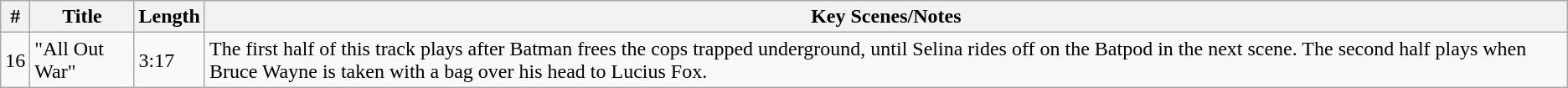<table class="wikitable">
<tr>
<th style="text-align:center;">#</th>
<th style="text-align:center;">Title</th>
<th style="text-align:center;">Length</th>
<th style="text-align:center;">Key Scenes/Notes</th>
</tr>
<tr>
<td>16</td>
<td>"All Out War"</td>
<td>3:17</td>
<td>The first half of this track plays after Batman frees the cops trapped underground, until Selina rides off on the Batpod in the next scene. The second half plays when Bruce Wayne is taken with a bag over his head to Lucius Fox.</td>
</tr>
</table>
